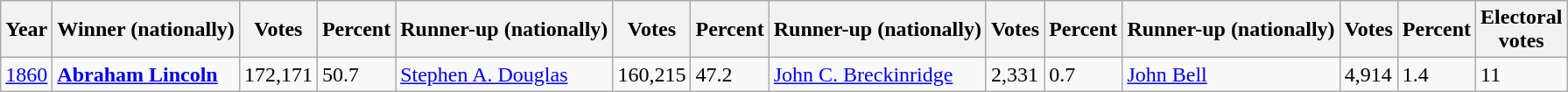<table class="wikitable sortable">
<tr>
<th data-sort-type="number">Year</th>
<th>Winner (nationally)</th>
<th data-sort-type="number">Votes</th>
<th data-sort-type="number">Percent</th>
<th>Runner-up (nationally)</th>
<th data-sort-type="number">Votes</th>
<th data-sort-type="number">Percent</th>
<th>Runner-up (nationally)</th>
<th data-sort-type="number">Votes</th>
<th data-sort-type="number">Percent</th>
<th>Runner-up (nationally)</th>
<th data-sort-type="number">Votes</th>
<th data-sort-type="number">Percent</th>
<th data-sort-type="number">Electoral<br>votes</th>
</tr>
<tr>
<td style"text-align:left"><a href='#'>1860</a></td>
<td><strong><a href='#'>Abraham Lincoln</a></strong></td>
<td>172,171</td>
<td>50.7</td>
<td><a href='#'>Stephen A. Douglas</a></td>
<td>160,215</td>
<td>47.2</td>
<td><a href='#'>John C. Breckinridge</a></td>
<td>2,331</td>
<td>0.7</td>
<td><a href='#'>John Bell</a></td>
<td>4,914</td>
<td>1.4</td>
<td>11</td>
</tr>
</table>
